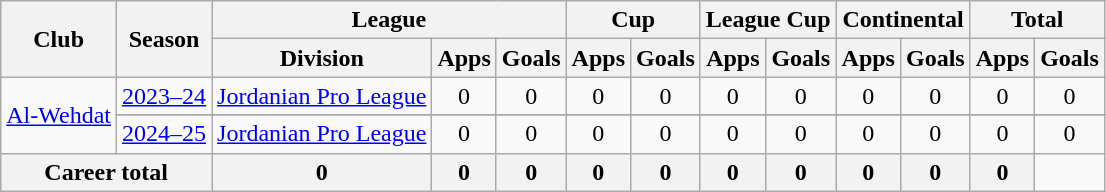<table class="wikitable" style="text-align: center;">
<tr>
<th rowspan="2">Club</th>
<th rowspan="2">Season</th>
<th colspan="3">League</th>
<th colspan="2">Cup</th>
<th colspan="2">League Cup</th>
<th colspan="2">Continental</th>
<th colspan="2">Total</th>
</tr>
<tr>
<th>Division</th>
<th>Apps</th>
<th>Goals</th>
<th>Apps</th>
<th>Goals</th>
<th>Apps</th>
<th>Goals</th>
<th>Apps</th>
<th>Goals</th>
<th>Apps</th>
<th>Goals</th>
</tr>
<tr>
<td rowspan="3" valign="center"><a href='#'>Al-Wehdat</a></td>
<td><a href='#'>2023–24</a></td>
<td><a href='#'>Jordanian Pro League</a></td>
<td>0</td>
<td>0</td>
<td>0</td>
<td>0</td>
<td>0</td>
<td>0</td>
<td>0</td>
<td>0</td>
<td>0</td>
<td>0</td>
</tr>
<tr>
</tr>
<tr>
<td><a href='#'>2024–25</a></td>
<td><a href='#'>Jordanian Pro League</a></td>
<td>0</td>
<td>0</td>
<td>0</td>
<td>0</td>
<td>0</td>
<td>0</td>
<td>0</td>
<td>0</td>
<td>0</td>
<td>0</td>
</tr>
<tr>
<th colspan="2">Career total</th>
<th>0</th>
<th>0</th>
<th>0</th>
<th>0</th>
<th>0</th>
<th>0</th>
<th>0</th>
<th>0</th>
<th>0</th>
<th>0</th>
</tr>
</table>
